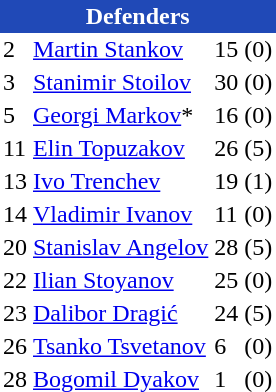<table class="toccolours" border="0" cellpadding="2" cellspacing="0" style="float:left; margin:0.5em;">
<tr>
<th colspan="4" style="text-align:center;background:#2049B7;color:#FFFFFF;">Defenders</th>
</tr>
<tr>
<td>2</td>
<td> <a href='#'>Martin Stankov</a></td>
<td>15</td>
<td>(0)</td>
</tr>
<tr>
<td>3</td>
<td> <a href='#'>Stanimir Stoilov</a></td>
<td>30</td>
<td>(0)</td>
</tr>
<tr>
<td>5</td>
<td> <a href='#'>Georgi Markov</a>*</td>
<td>16</td>
<td>(0)</td>
</tr>
<tr>
<td>11</td>
<td> <a href='#'>Elin Topuzakov</a></td>
<td>26</td>
<td>(5)</td>
</tr>
<tr>
<td>13</td>
<td> <a href='#'>Ivo Trenchev</a></td>
<td>19</td>
<td>(1)</td>
</tr>
<tr>
<td>14</td>
<td> <a href='#'>Vladimir Ivanov</a></td>
<td>11</td>
<td>(0)</td>
</tr>
<tr>
<td>20</td>
<td> <a href='#'>Stanislav Angelov</a></td>
<td>28</td>
<td>(5)</td>
</tr>
<tr>
<td>22</td>
<td> <a href='#'>Ilian Stoyanov</a></td>
<td>25</td>
<td>(0)</td>
</tr>
<tr>
<td>23</td>
<td> <a href='#'>Dalibor Dragić</a></td>
<td>24</td>
<td>(5)</td>
</tr>
<tr>
<td>26</td>
<td> <a href='#'>Tsanko Tsvetanov</a></td>
<td>6</td>
<td>(0)</td>
</tr>
<tr>
<td>28</td>
<td> <a href='#'>Bogomil Dyakov</a></td>
<td>1</td>
<td>(0)</td>
</tr>
<tr>
</tr>
</table>
